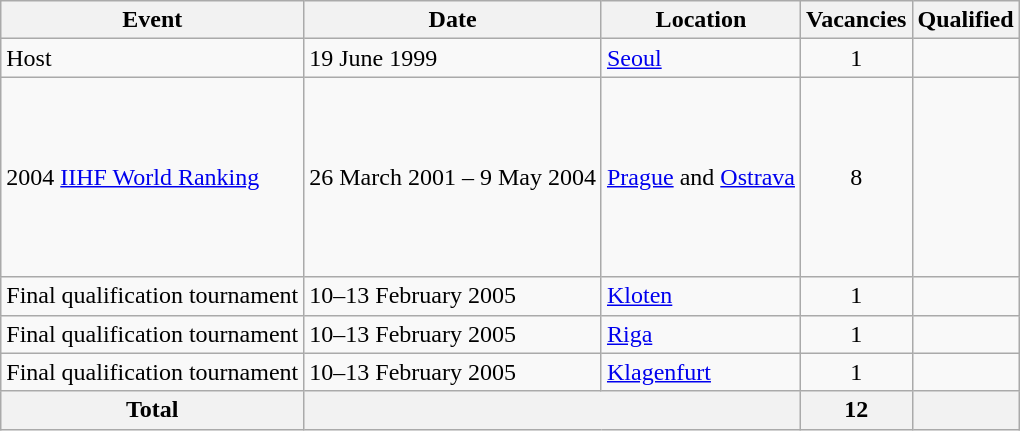<table class="wikitable">
<tr>
<th>Event</th>
<th>Date</th>
<th>Location</th>
<th>Vacancies</th>
<th>Qualified</th>
</tr>
<tr>
<td>Host</td>
<td>19 June 1999</td>
<td> <a href='#'>Seoul</a></td>
<td align=center>1</td>
<td></td>
</tr>
<tr>
<td>2004 <a href='#'>IIHF World Ranking</a></td>
<td>26 March 2001 – 9 May 2004</td>
<td> <a href='#'>Prague</a> and <a href='#'>Ostrava</a></td>
<td align=center>8</td>
<td><br><br><br><br><br><br><br></td>
</tr>
<tr>
<td>Final qualification tournament</td>
<td>10–13 February 2005</td>
<td> <a href='#'>Kloten</a></td>
<td align=center>1</td>
<td></td>
</tr>
<tr>
<td>Final qualification tournament</td>
<td>10–13 February 2005</td>
<td> <a href='#'>Riga</a></td>
<td align=center>1</td>
<td></td>
</tr>
<tr>
<td>Final qualification tournament</td>
<td>10–13 February 2005</td>
<td> <a href='#'>Klagenfurt</a></td>
<td align=center>1</td>
<td></td>
</tr>
<tr>
<th>Total</th>
<th colspan="2"></th>
<th>12</th>
<th></th>
</tr>
</table>
